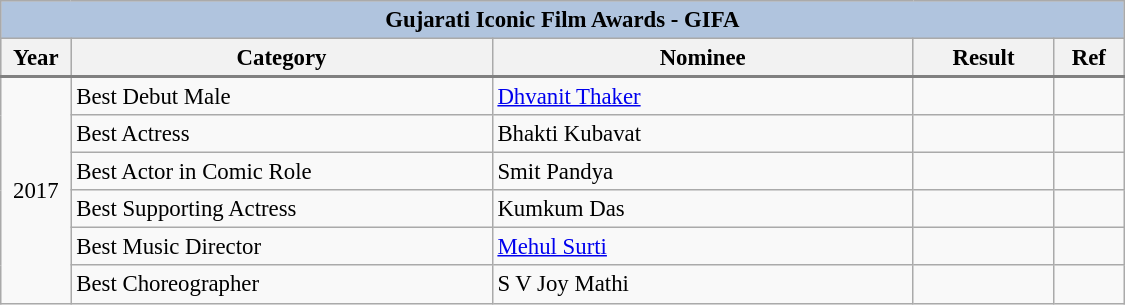<table class="wikitable" style="font-size:95%">
<tr style="background:#ccc; text-align:center;">
<th colspan="6" style="background: LightSteelBlue;"><strong>Gujarati Iconic Film Awards - GIFA</strong></th>
</tr>
<tr style="background:#ccc; text-align:center;">
<th width=5%>Year</th>
<th style="width:30%;">Category</th>
<th style="width:30%;">Nominee</th>
<th style="width:10%;">Result</th>
<th style="width:5%;">Ref</th>
</tr>
<tr style="border-top:2px solid gray;">
<td rowspan="6" style="text-align:center;">2017</td>
<td>Best Debut Male</td>
<td><a href='#'>Dhvanit Thaker</a></td>
<td></td>
<td></td>
</tr>
<tr>
<td>Best Actress</td>
<td>Bhakti Kubavat</td>
<td></td>
<td></td>
</tr>
<tr>
<td>Best Actor in Comic Role</td>
<td>Smit Pandya</td>
<td></td>
<td></td>
</tr>
<tr>
<td>Best Supporting Actress</td>
<td>Kumkum Das</td>
<td></td>
<td></td>
</tr>
<tr>
<td>Best Music Director</td>
<td><a href='#'>Mehul Surti</a></td>
<td></td>
<td></td>
</tr>
<tr>
<td>Best Choreographer</td>
<td>S V Joy Mathi</td>
<td></td>
<td></td>
</tr>
</table>
